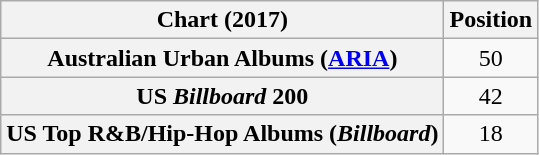<table class="wikitable sortable plainrowheaders" style="text-align:center">
<tr>
<th scope="col">Chart (2017)</th>
<th scope="col">Position</th>
</tr>
<tr>
<th scope="row">Australian Urban Albums (<a href='#'>ARIA</a>)</th>
<td>50</td>
</tr>
<tr>
<th scope="row">US <em>Billboard</em> 200</th>
<td>42</td>
</tr>
<tr>
<th scope="row">US Top R&B/Hip-Hop Albums (<em>Billboard</em>)</th>
<td>18</td>
</tr>
</table>
